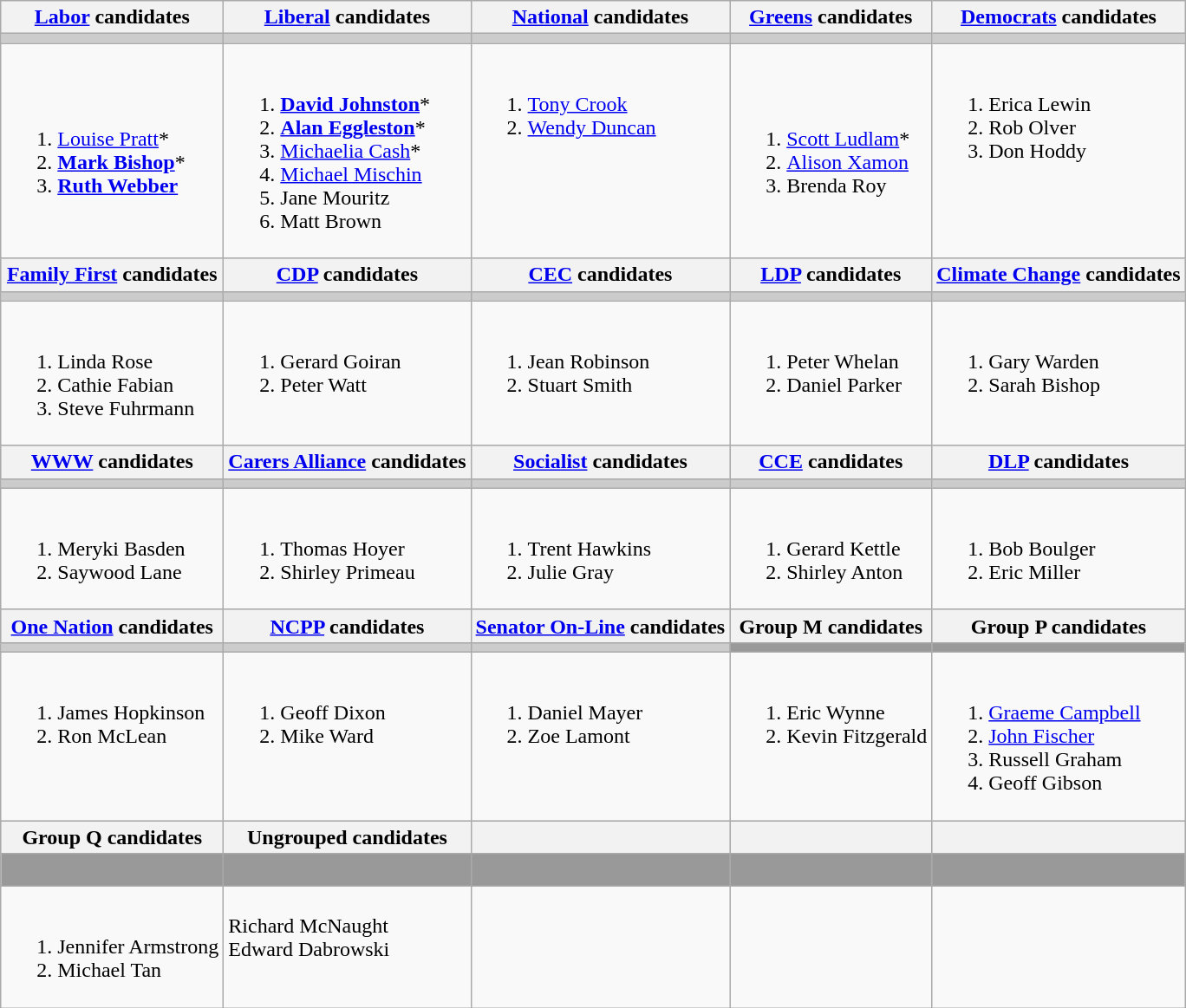<table class="wikitable">
<tr>
<th><a href='#'>Labor</a> candidates</th>
<th><a href='#'>Liberal</a> candidates</th>
<th><a href='#'>National</a> candidates</th>
<th><a href='#'>Greens</a> candidates</th>
<th><a href='#'>Democrats</a> candidates</th>
</tr>
<tr style="background:#ccc;">
<td></td>
<td></td>
<td></td>
<td></td>
<td></td>
</tr>
<tr>
<td><br><ol><li><a href='#'>Louise Pratt</a>*</li><li><strong><a href='#'>Mark Bishop</a></strong>*</li><li><strong><a href='#'>Ruth Webber</a></strong></li></ol></td>
<td><br><ol><li><strong><a href='#'>David Johnston</a></strong>*</li><li><strong><a href='#'>Alan Eggleston</a></strong>*</li><li><a href='#'>Michaelia Cash</a>*</li><li><a href='#'>Michael Mischin</a></li><li>Jane Mouritz</li><li>Matt Brown</li></ol></td>
<td valign=top><br><ol><li><a href='#'>Tony Crook</a></li><li><a href='#'>Wendy Duncan</a></li></ol></td>
<td><br><ol><li><a href='#'>Scott Ludlam</a>*</li><li><a href='#'>Alison Xamon</a></li><li>Brenda Roy</li></ol></td>
<td valign=top><br><ol><li>Erica Lewin</li><li>Rob Olver</li><li>Don Hoddy</li></ol></td>
</tr>
<tr style="background:#ccc;">
<th><a href='#'>Family First</a> candidates</th>
<th><a href='#'>CDP</a> candidates</th>
<th><a href='#'>CEC</a> candidates</th>
<th><a href='#'>LDP</a> candidates</th>
<th><a href='#'>Climate Change</a> candidates</th>
</tr>
<tr style="background:#ccc;">
<td></td>
<td></td>
<td></td>
<td></td>
<td></td>
</tr>
<tr>
<td valign=top><br><ol><li>Linda Rose</li><li>Cathie Fabian</li><li>Steve Fuhrmann</li></ol></td>
<td valign=top><br><ol><li>Gerard Goiran</li><li>Peter Watt</li></ol></td>
<td valign=top><br><ol><li>Jean Robinson</li><li>Stuart Smith</li></ol></td>
<td valign=top><br><ol><li>Peter Whelan</li><li>Daniel Parker</li></ol></td>
<td valign=top><br><ol><li>Gary Warden</li><li>Sarah Bishop</li></ol></td>
</tr>
<tr style="background:#ccc;">
<th><a href='#'>WWW</a> candidates</th>
<th><a href='#'>Carers Alliance</a> candidates</th>
<th><a href='#'>Socialist</a> candidates</th>
<th><a href='#'>CCE</a> candidates</th>
<th><a href='#'>DLP</a> candidates</th>
</tr>
<tr style="background:#ccc;">
<td></td>
<td></td>
<td></td>
<td></td>
<td></td>
</tr>
<tr>
<td valign=top><br><ol><li>Meryki Basden</li><li>Saywood Lane</li></ol></td>
<td valign=top><br><ol><li>Thomas Hoyer</li><li>Shirley Primeau</li></ol></td>
<td valign=top><br><ol><li>Trent Hawkins</li><li>Julie Gray</li></ol></td>
<td valign=top><br><ol><li>Gerard Kettle</li><li>Shirley Anton</li></ol></td>
<td valign=top><br><ol><li>Bob Boulger</li><li>Eric Miller</li></ol></td>
</tr>
<tr style="background:#ccc;">
<th><a href='#'>One Nation</a> candidates</th>
<th><a href='#'>NCPP</a> candidates</th>
<th><a href='#'>Senator On-Line</a> candidates</th>
<th>Group M candidates</th>
<th>Group P candidates</th>
</tr>
<tr style="background:#ccc;">
<td></td>
<td></td>
<td></td>
<td style="background:#999;"></td>
<td style="background:#999;"></td>
</tr>
<tr>
<td valign=top><br><ol><li>James Hopkinson</li><li>Ron McLean</li></ol></td>
<td valign=top><br><ol><li>Geoff Dixon</li><li>Mike Ward</li></ol></td>
<td valign=top><br><ol><li>Daniel Mayer</li><li>Zoe Lamont</li></ol></td>
<td valign=top><br><ol><li>Eric Wynne</li><li>Kevin Fitzgerald</li></ol></td>
<td valign=top><br><ol><li><a href='#'>Graeme Campbell</a></li><li><a href='#'>John Fischer</a></li><li>Russell Graham</li><li>Geoff Gibson</li></ol></td>
</tr>
<tr style="background:#ccc;">
<th>Group Q candidates</th>
<th>Ungrouped candidates</th>
<th></th>
<th></th>
<th></th>
</tr>
<tr style=" background:#999;">
<td></td>
<td style="background:#999;"></td>
<td style="background:#999;"></td>
<td style="background:#999;"></td>
<td style="background:#999;"> </td>
</tr>
<tr>
<td valign=top><br><ol><li>Jennifer Armstrong</li><li>Michael Tan</li></ol></td>
<td valign=top><br>Richard McNaught <br>
Edward Dabrowski</td>
<td valign=top></td>
<td valign=top></td>
<td valign=top></td>
</tr>
</table>
